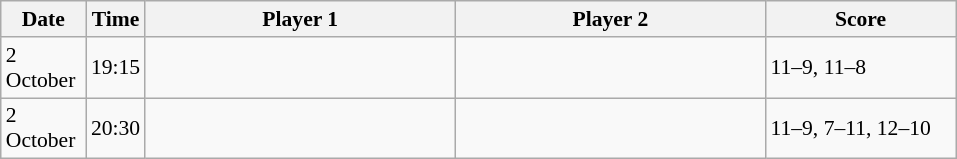<table class="sortable wikitable" style="font-size:90%">
<tr>
<th width="50">Date</th>
<th width="30">Time</th>
<th width="200">Player 1</th>
<th width="200">Player 2</th>
<th width="120">Score</th>
</tr>
<tr>
<td>2 October</td>
<td>19:15</td>
<td><strong></strong></td>
<td></td>
<td>11–9, 11–8</td>
</tr>
<tr>
<td>2 October</td>
<td>20:30</td>
<td><strong></strong></td>
<td></td>
<td>11–9, 7–11, 12–10</td>
</tr>
</table>
